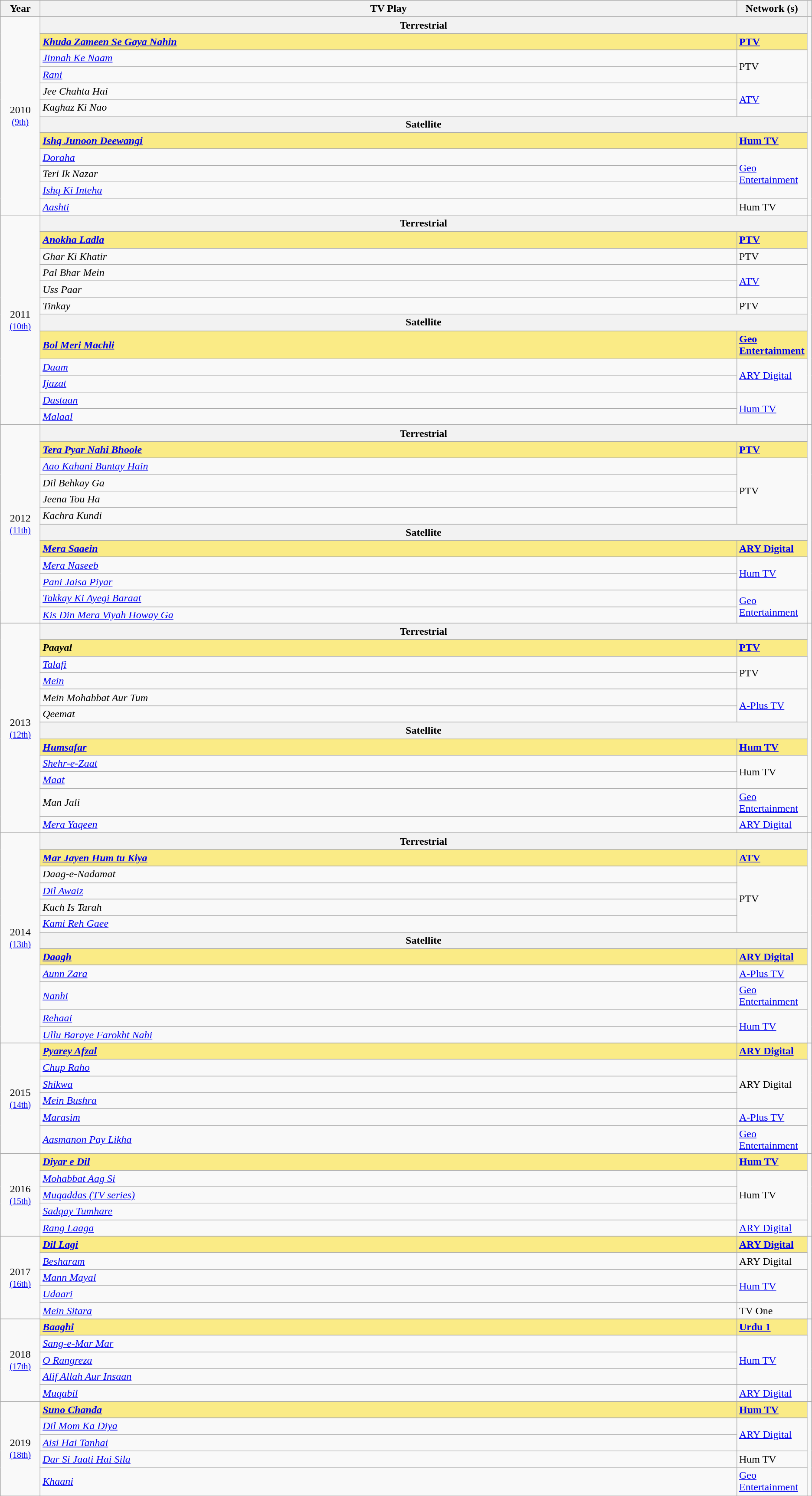<table class="wikitable sortable" style="text-align:left;">
<tr>
<th scope="col" style="width:5%; text-align:center;">Year</th>
<th scope="col" style="width:90%;text-align:center;">TV Play</th>
<th scope="col" style="width:5%;text-align:center;">Network (s)</th>
<th></th>
</tr>
<tr>
<td rowspan="12" style="text-align:center">2010<br><small><a href='#'>(9th)</a></small></td>
<th scope="row" colspan="2">Terrestrial</th>
<td rowspan="6"></td>
</tr>
<tr>
<td style="background:#FAEB86;"><strong><em><a href='#'>Khuda Zameen Se Gaya Nahin</a></em></strong></td>
<td style="background:#FAEB86;"><strong><a href='#'>PTV</a></strong></td>
</tr>
<tr>
<td><em><a href='#'>Jinnah Ke Naam</a></em></td>
<td rowspan="2">PTV</td>
</tr>
<tr>
<td><em><a href='#'>Rani</a></em></td>
</tr>
<tr>
<td><em>Jee Chahta Hai</em></td>
<td rowspan="2"><a href='#'>ATV</a></td>
</tr>
<tr>
<td><em>Kaghaz Ki Nao</em></td>
</tr>
<tr>
<th scope="row" colspan="2">Satellite</th>
<td rowspan="6"></td>
</tr>
<tr>
<td style="background:#FAEB86;"><strong><em><a href='#'>Ishq Junoon Deewangi</a></em></strong></td>
<td style="background:#FAEB86;"><strong><a href='#'>Hum TV</a></strong></td>
</tr>
<tr>
<td><em><a href='#'>Doraha</a></em></td>
<td rowspan="3"><a href='#'>Geo Entertainment</a></td>
</tr>
<tr>
<td><em>Teri Ik Nazar</em></td>
</tr>
<tr>
<td><em><a href='#'>Ishq Ki Inteha</a></em></td>
</tr>
<tr>
<td><em><a href='#'>Aashti</a></em></td>
<td>Hum TV</td>
</tr>
<tr>
<td rowspan="12" style="text-align:center">2011<br><small><a href='#'>(10th)</a></small></td>
<th scope="row" colspan="2">Terrestrial</th>
<td rowspan="12"></td>
</tr>
<tr>
<td style="background:#FAEB86;"><strong><em><a href='#'>Anokha Ladla</a></em></strong></td>
<td style="background:#FAEB86;"><strong><a href='#'>PTV</a></strong></td>
</tr>
<tr>
<td><em>Ghar Ki Khatir</em></td>
<td>PTV</td>
</tr>
<tr>
<td><em>Pal Bhar Mein</em></td>
<td rowspan="2"><a href='#'>ATV</a></td>
</tr>
<tr>
<td><em>Uss Paar</em></td>
</tr>
<tr>
<td><em>Tinkay</em></td>
<td>PTV</td>
</tr>
<tr>
<th scope="row" colspan="2">Satellite</th>
</tr>
<tr>
<td style="background:#FAEB86;"><strong><em><a href='#'>Bol Meri Machli</a></em></strong></td>
<td style="background:#FAEB86;"><strong><a href='#'>Geo Entertainment</a></strong></td>
</tr>
<tr>
<td><em><a href='#'>Daam</a></em></td>
<td rowspan="2"><a href='#'>ARY Digital</a></td>
</tr>
<tr>
<td><em><a href='#'>Ijazat</a></em></td>
</tr>
<tr>
<td><em><a href='#'>Dastaan</a></em></td>
<td rowspan="2"><a href='#'>Hum TV</a></td>
</tr>
<tr>
<td><em><a href='#'>Malaal</a></em></td>
</tr>
<tr>
<td rowspan="12" style="text-align:center">2012<br><small><a href='#'>(11th)</a></small></td>
<th scope="row" colspan="2">Terrestrial</th>
<td rowspan="12"></td>
</tr>
<tr>
<td style="background:#FAEB86;"><strong><em><a href='#'>Tera Pyar Nahi Bhoole</a></em></strong></td>
<td style="background:#FAEB86;"><strong><a href='#'>PTV</a></strong></td>
</tr>
<tr>
<td><em><a href='#'>Aao Kahani Buntay Hain</a></em></td>
<td rowspan="4">PTV</td>
</tr>
<tr>
<td><em>Dil Behkay Ga</em></td>
</tr>
<tr>
<td><em>Jeena Tou Ha</em></td>
</tr>
<tr>
<td><em>Kachra Kundi</em></td>
</tr>
<tr>
<th scope="row" colspan="2">Satellite</th>
</tr>
<tr>
<td style="background:#FAEB86;"><strong><em><a href='#'>Mera Saaein</a></em></strong></td>
<td style="background:#FAEB86;"><strong><a href='#'>ARY Digital</a></strong></td>
</tr>
<tr>
<td><em><a href='#'>Mera Naseeb</a></em></td>
<td rowspan="2"><a href='#'>Hum TV</a></td>
</tr>
<tr>
<td><em><a href='#'>Pani Jaisa Piyar</a></em></td>
</tr>
<tr>
<td><em><a href='#'>Takkay Ki Ayegi Baraat</a></em></td>
<td rowspan="2"><a href='#'>Geo Entertainment</a></td>
</tr>
<tr>
<td><em><a href='#'>Kis Din Mera Viyah Howay Ga</a></em></td>
</tr>
<tr>
<td rowspan="12" style="text-align:center">2013<br><small><a href='#'>(12th)</a></small></td>
<th scope="row" colspan="2">Terrestrial</th>
<td rowspan="12"></td>
</tr>
<tr>
<td style="background:#FAEB86;"><strong><em>Paayal</em></strong></td>
<td style="background:#FAEB86;"><strong><a href='#'>PTV</a></strong></td>
</tr>
<tr>
<td><em><a href='#'>Talafi</a></em></td>
<td rowspan="2">PTV</td>
</tr>
<tr>
<td><em><a href='#'>Mein</a></em></td>
</tr>
<tr>
<td><em>Mein Mohabbat Aur Tum</em></td>
<td rowspan="2"><a href='#'>A-Plus TV</a></td>
</tr>
<tr>
<td><em>Qeemat</em></td>
</tr>
<tr>
<th scope="row" colspan="2">Satellite</th>
</tr>
<tr>
<td style="background:#FAEB86;"><strong><em><a href='#'>Humsafar</a></em></strong></td>
<td style="background:#FAEB86;"><strong><a href='#'>Hum TV</a></strong></td>
</tr>
<tr>
<td><em><a href='#'>Shehr-e-Zaat</a></em></td>
<td rowspan="2">Hum TV</td>
</tr>
<tr>
<td><em><a href='#'>Maat</a></em></td>
</tr>
<tr>
<td><em>Man Jali</em></td>
<td><a href='#'>Geo Entertainment</a></td>
</tr>
<tr>
<td><em><a href='#'>Mera Yaqeen</a></em></td>
<td><a href='#'>ARY Digital</a></td>
</tr>
<tr>
<td rowspan="12" style="text-align:center">2014<br><small><a href='#'>(13th)</a></small></td>
<th scope="row" colspan="2">Terrestrial</th>
<td rowspan="12"></td>
</tr>
<tr>
<td style="background:#FAEB86;"><strong><em><a href='#'>Mar Jayen Hum tu Kiya</a></em></strong></td>
<td style="background:#FAEB86;"><strong><a href='#'>ATV</a></strong></td>
</tr>
<tr>
<td><em>Daag-e-Nadamat</em></td>
<td rowspan="4">PTV</td>
</tr>
<tr>
<td><em><a href='#'>Dil Awaiz</a></em></td>
</tr>
<tr>
<td><em>Kuch Is Tarah</em></td>
</tr>
<tr>
<td><em><a href='#'>Kami Reh Gaee</a></em></td>
</tr>
<tr>
<th scope="row" colspan="2">Satellite</th>
</tr>
<tr>
<td style="background:#FAEB86;"><strong><em><a href='#'>Daagh</a></em></strong></td>
<td style="background:#FAEB86;"><strong><a href='#'>ARY Digital</a></strong></td>
</tr>
<tr>
<td><em><a href='#'>Aunn Zara</a></em></td>
<td><a href='#'>A-Plus TV</a></td>
</tr>
<tr>
<td><em><a href='#'>Nanhi</a></em></td>
<td><a href='#'>Geo Entertainment</a></td>
</tr>
<tr>
<td><em><a href='#'>Rehaai</a></em></td>
<td rowspan="2"><a href='#'>Hum TV</a></td>
</tr>
<tr>
<td><em><a href='#'>Ullu Baraye Farokht Nahi</a></em></td>
</tr>
<tr>
<td rowspan="7" style="text-align:center">2015<br><small><a href='#'>(14th)</a></small><br></td>
</tr>
<tr>
<td style="background:#FAEB86;"><strong><em><a href='#'>Pyarey Afzal</a></em></strong></td>
<td style="background:#FAEB86;"><strong><a href='#'>ARY Digital</a></strong></td>
<td rowspan="6"></td>
</tr>
<tr>
<td><em><a href='#'>Chup Raho</a></em></td>
<td rowspan="3">ARY Digital</td>
</tr>
<tr>
<td><em><a href='#'>Shikwa</a></em></td>
</tr>
<tr>
<td><em><a href='#'>Mein Bushra</a></em></td>
</tr>
<tr>
<td><em><a href='#'>Marasim</a></em></td>
<td><a href='#'>A-Plus TV</a></td>
</tr>
<tr>
<td><em><a href='#'>Aasmanon Pay Likha</a></em></td>
<td><a href='#'>Geo Entertainment</a></td>
</tr>
<tr>
<td rowspan="6" style="text-align:center">2016<br><small><a href='#'>(15th)</a></small></td>
</tr>
<tr>
<td style="background:#FAEB86;"><strong><em><a href='#'>Diyar e Dil</a></em></strong></td>
<td style="background:#FAEB86;"><strong><a href='#'>Hum TV</a></strong></td>
<td rowspan=5"></td>
</tr>
<tr>
<td><em><a href='#'>Mohabbat Aag Si</a></em></td>
<td rowspan="3">Hum TV</td>
</tr>
<tr>
<td><em><a href='#'>Muqaddas (TV series)</a></em></td>
</tr>
<tr>
<td><em><a href='#'>Sadqay Tumhare</a></em></td>
</tr>
<tr>
<td><em><a href='#'>Rang Laaga</a></em></td>
<td><a href='#'>ARY Digital</a></td>
</tr>
<tr>
<td rowspan="6" style="text-align:center">2017<br><small><a href='#'>(16th)</a></small></td>
</tr>
<tr>
<td style="background:#FAEB86;"><strong><em><a href='#'>Dil Lagi</a></em></strong></td>
<td style="background:#FAEB86;"><strong><a href='#'>ARY Digital</a></strong></td>
<td rowspan="5"></td>
</tr>
<tr>
<td><em><a href='#'>Besharam</a></em></td>
<td>ARY Digital</td>
</tr>
<tr>
<td><em><a href='#'>Mann Mayal</a></em></td>
<td rowspan="2"><a href='#'>Hum TV</a></td>
</tr>
<tr>
<td><em><a href='#'>Udaari</a></em></td>
</tr>
<tr>
<td><em><a href='#'>Mein Sitara</a></em></td>
<td>TV One</td>
</tr>
<tr>
<td rowspan="6" style="text-align:center">2018<br><small><a href='#'>(17th)</a></small></td>
</tr>
<tr>
<td style="background:#FAEB86;"><strong><em><a href='#'>Baaghi</a></em></strong></td>
<td style="background:#FAEB86;"><strong><a href='#'>Urdu 1</a></strong></td>
<td rowspan="5"></td>
</tr>
<tr>
<td><em><a href='#'>Sang-e-Mar Mar</a></em></td>
<td rowspan="3"><a href='#'>Hum TV</a></td>
</tr>
<tr>
<td><em><a href='#'>O Rangreza</a></em></td>
</tr>
<tr>
<td><em><a href='#'>Alif Allah Aur Insaan</a></em></td>
</tr>
<tr>
<td><em><a href='#'>Muqabil</a></em></td>
<td><a href='#'>ARY Digital</a></td>
</tr>
<tr>
<td rowspan="6" style="text-align:center">2019<br><small><a href='#'>(18th)</a></small></td>
</tr>
<tr>
<td style="background:#FAEB86;"><strong><em><a href='#'>Suno Chanda</a></em></strong></td>
<td style="background:#FAEB86;"><strong><a href='#'>Hum TV</a></strong></td>
<td rowspan="5"></td>
</tr>
<tr>
<td><em><a href='#'>Dil Mom Ka Diya</a></em></td>
<td rowspan="2"><a href='#'>ARY Digital</a></td>
</tr>
<tr>
<td><em><a href='#'>Aisi Hai Tanhai</a></em></td>
</tr>
<tr>
<td><em><a href='#'>Dar Si Jaati Hai Sila</a></em></td>
<td>Hum TV</td>
</tr>
<tr>
<td><em><a href='#'>Khaani</a></em></td>
<td><a href='#'>Geo Entertainment</a></td>
</tr>
</table>
